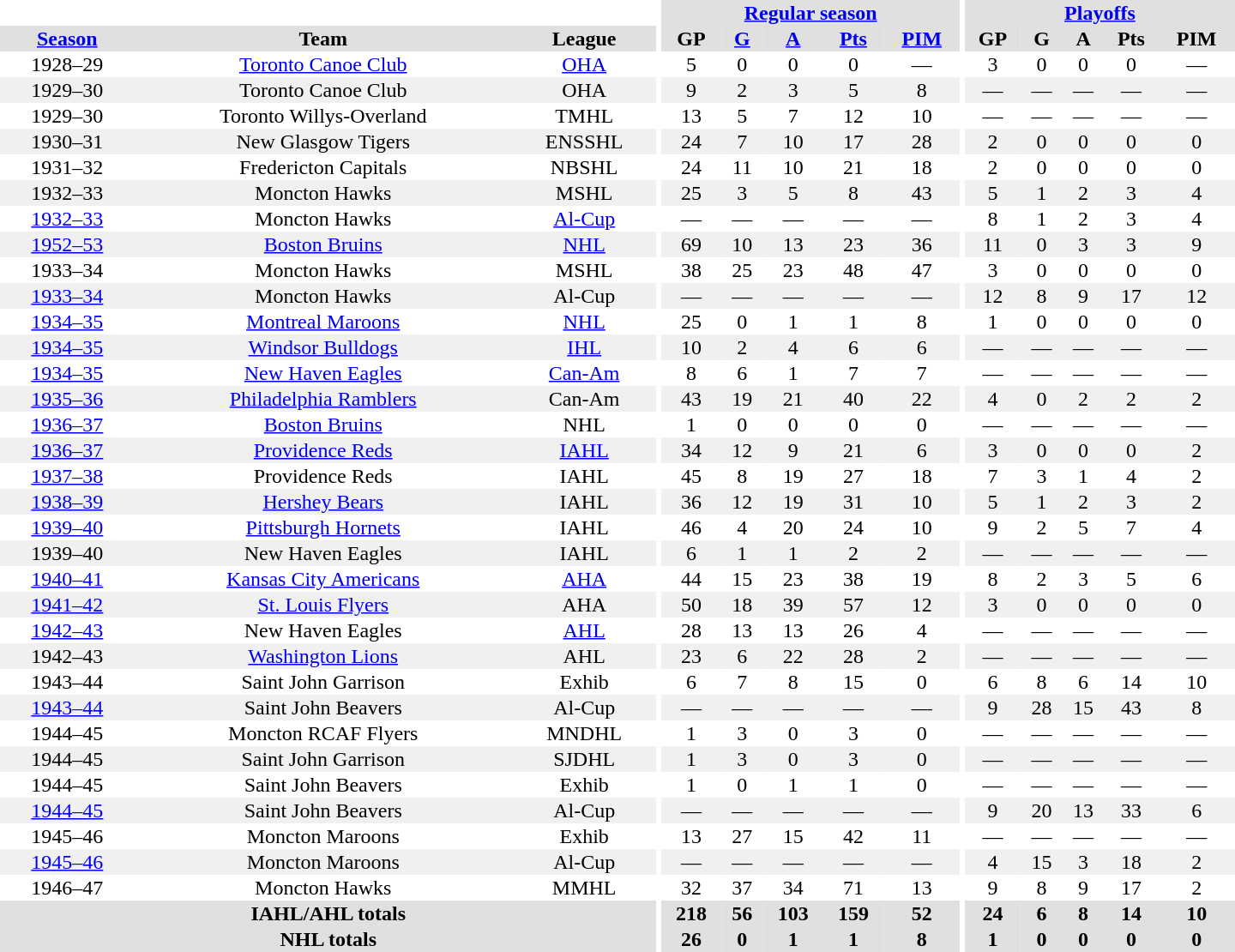<table border="0" cellpadding="1" cellspacing="0" style="text-align:center; width:60em">
<tr bgcolor="#e0e0e0">
<th colspan="3" bgcolor="#ffffff"></th>
<th rowspan="100" bgcolor="#ffffff"></th>
<th colspan="5"><a href='#'>Regular season</a></th>
<th rowspan="100" bgcolor="#ffffff"></th>
<th colspan="5"><a href='#'>Playoffs</a></th>
</tr>
<tr bgcolor="#e0e0e0">
<th><a href='#'>Season</a></th>
<th>Team</th>
<th>League</th>
<th>GP</th>
<th><a href='#'>G</a></th>
<th><a href='#'>A</a></th>
<th><a href='#'>Pts</a></th>
<th><a href='#'>PIM</a></th>
<th>GP</th>
<th>G</th>
<th>A</th>
<th>Pts</th>
<th>PIM</th>
</tr>
<tr>
<td>1928–29</td>
<td><a href='#'>Toronto Canoe Club</a></td>
<td><a href='#'>OHA</a></td>
<td>5</td>
<td>0</td>
<td>0</td>
<td>0</td>
<td>—</td>
<td>3</td>
<td>0</td>
<td>0</td>
<td>0</td>
<td>—</td>
</tr>
<tr bgcolor="#f0f0f0">
<td>1929–30</td>
<td>Toronto Canoe Club</td>
<td>OHA</td>
<td>9</td>
<td>2</td>
<td>3</td>
<td>5</td>
<td>8</td>
<td>—</td>
<td>—</td>
<td>—</td>
<td>—</td>
<td>—</td>
</tr>
<tr>
<td>1929–30</td>
<td>Toronto Willys-Overland</td>
<td>TMHL</td>
<td>13</td>
<td>5</td>
<td>7</td>
<td>12</td>
<td>10</td>
<td>—</td>
<td>—</td>
<td>—</td>
<td>—</td>
<td>—</td>
</tr>
<tr bgcolor="#f0f0f0">
<td>1930–31</td>
<td>New Glasgow Tigers</td>
<td>ENSSHL</td>
<td>24</td>
<td>7</td>
<td>10</td>
<td>17</td>
<td>28</td>
<td>2</td>
<td>0</td>
<td>0</td>
<td>0</td>
<td>0</td>
</tr>
<tr>
<td>1931–32</td>
<td>Fredericton Capitals</td>
<td>NBSHL</td>
<td>24</td>
<td>11</td>
<td>10</td>
<td>21</td>
<td>18</td>
<td>2</td>
<td>0</td>
<td>0</td>
<td>0</td>
<td>0</td>
</tr>
<tr bgcolor="#f0f0f0">
<td>1932–33</td>
<td>Moncton Hawks</td>
<td>MSHL</td>
<td>25</td>
<td>3</td>
<td>5</td>
<td>8</td>
<td>43</td>
<td>5</td>
<td>1</td>
<td>2</td>
<td>3</td>
<td>4</td>
</tr>
<tr>
<td><a href='#'>1932–33</a></td>
<td>Moncton Hawks</td>
<td><a href='#'>Al-Cup</a></td>
<td>—</td>
<td>—</td>
<td>—</td>
<td>—</td>
<td>—</td>
<td>8</td>
<td>1</td>
<td>2</td>
<td>3</td>
<td>4</td>
</tr>
<tr bgcolor="#f0f0f0">
<td><a href='#'>1952–53</a></td>
<td><a href='#'>Boston Bruins</a></td>
<td><a href='#'>NHL</a></td>
<td>69</td>
<td>10</td>
<td>13</td>
<td>23</td>
<td>36</td>
<td>11</td>
<td>0</td>
<td>3</td>
<td>3</td>
<td>9</td>
</tr>
<tr>
<td>1933–34</td>
<td>Moncton Hawks</td>
<td>MSHL</td>
<td>38</td>
<td>25</td>
<td>23</td>
<td>48</td>
<td>47</td>
<td>3</td>
<td>0</td>
<td>0</td>
<td>0</td>
<td>0</td>
</tr>
<tr bgcolor="#f0f0f0">
<td><a href='#'>1933–34</a></td>
<td>Moncton Hawks</td>
<td>Al-Cup</td>
<td>—</td>
<td>—</td>
<td>—</td>
<td>—</td>
<td>—</td>
<td>12</td>
<td>8</td>
<td>9</td>
<td>17</td>
<td>12</td>
</tr>
<tr>
<td><a href='#'>1934–35</a></td>
<td><a href='#'>Montreal Maroons</a></td>
<td><a href='#'>NHL</a></td>
<td>25</td>
<td>0</td>
<td>1</td>
<td>1</td>
<td>8</td>
<td>1</td>
<td>0</td>
<td>0</td>
<td>0</td>
<td>0</td>
</tr>
<tr bgcolor="#f0f0f0">
<td><a href='#'>1934–35</a></td>
<td><a href='#'>Windsor Bulldogs</a></td>
<td><a href='#'>IHL</a></td>
<td>10</td>
<td>2</td>
<td>4</td>
<td>6</td>
<td>6</td>
<td>—</td>
<td>—</td>
<td>—</td>
<td>—</td>
<td>—</td>
</tr>
<tr>
<td><a href='#'>1934–35</a></td>
<td><a href='#'>New Haven Eagles</a></td>
<td><a href='#'>Can-Am</a></td>
<td>8</td>
<td>6</td>
<td>1</td>
<td>7</td>
<td>7</td>
<td>—</td>
<td>—</td>
<td>—</td>
<td>—</td>
<td>—</td>
</tr>
<tr bgcolor="#f0f0f0">
<td><a href='#'>1935–36</a></td>
<td><a href='#'>Philadelphia Ramblers</a></td>
<td>Can-Am</td>
<td>43</td>
<td>19</td>
<td>21</td>
<td>40</td>
<td>22</td>
<td>4</td>
<td>0</td>
<td>2</td>
<td>2</td>
<td>2</td>
</tr>
<tr>
<td><a href='#'>1936–37</a></td>
<td><a href='#'>Boston Bruins</a></td>
<td>NHL</td>
<td>1</td>
<td>0</td>
<td>0</td>
<td>0</td>
<td>0</td>
<td>—</td>
<td>—</td>
<td>—</td>
<td>—</td>
<td>—</td>
</tr>
<tr bgcolor="#f0f0f0">
<td><a href='#'>1936–37</a></td>
<td><a href='#'>Providence Reds</a></td>
<td><a href='#'>IAHL</a></td>
<td>34</td>
<td>12</td>
<td>9</td>
<td>21</td>
<td>6</td>
<td>3</td>
<td>0</td>
<td>0</td>
<td>0</td>
<td>2</td>
</tr>
<tr>
<td><a href='#'>1937–38</a></td>
<td>Providence Reds</td>
<td>IAHL</td>
<td>45</td>
<td>8</td>
<td>19</td>
<td>27</td>
<td>18</td>
<td>7</td>
<td>3</td>
<td>1</td>
<td>4</td>
<td>2</td>
</tr>
<tr bgcolor="#f0f0f0">
<td><a href='#'>1938–39</a></td>
<td><a href='#'>Hershey Bears</a></td>
<td>IAHL</td>
<td>36</td>
<td>12</td>
<td>19</td>
<td>31</td>
<td>10</td>
<td>5</td>
<td>1</td>
<td>2</td>
<td>3</td>
<td>2</td>
</tr>
<tr>
<td><a href='#'>1939–40</a></td>
<td><a href='#'>Pittsburgh Hornets</a></td>
<td>IAHL</td>
<td>46</td>
<td>4</td>
<td>20</td>
<td>24</td>
<td>10</td>
<td>9</td>
<td>2</td>
<td>5</td>
<td>7</td>
<td>4</td>
</tr>
<tr bgcolor="#f0f0f0">
<td>1939–40</td>
<td>New Haven Eagles</td>
<td>IAHL</td>
<td>6</td>
<td>1</td>
<td>1</td>
<td>2</td>
<td>2</td>
<td>—</td>
<td>—</td>
<td>—</td>
<td>—</td>
<td>—</td>
</tr>
<tr>
<td><a href='#'>1940–41</a></td>
<td><a href='#'>Kansas City Americans</a></td>
<td><a href='#'>AHA</a></td>
<td>44</td>
<td>15</td>
<td>23</td>
<td>38</td>
<td>19</td>
<td>8</td>
<td>2</td>
<td>3</td>
<td>5</td>
<td>6</td>
</tr>
<tr bgcolor="#f0f0f0">
<td><a href='#'>1941–42</a></td>
<td><a href='#'>St. Louis Flyers</a></td>
<td>AHA</td>
<td>50</td>
<td>18</td>
<td>39</td>
<td>57</td>
<td>12</td>
<td>3</td>
<td>0</td>
<td>0</td>
<td>0</td>
<td>0</td>
</tr>
<tr>
<td><a href='#'>1942–43</a></td>
<td>New Haven Eagles</td>
<td><a href='#'>AHL</a></td>
<td>28</td>
<td>13</td>
<td>13</td>
<td>26</td>
<td>4</td>
<td>—</td>
<td>—</td>
<td>—</td>
<td>—</td>
<td>—</td>
</tr>
<tr bgcolor="#f0f0f0">
<td>1942–43</td>
<td><a href='#'>Washington Lions</a></td>
<td>AHL</td>
<td>23</td>
<td>6</td>
<td>22</td>
<td>28</td>
<td>2</td>
<td>—</td>
<td>—</td>
<td>—</td>
<td>—</td>
<td>—</td>
</tr>
<tr>
<td>1943–44</td>
<td>Saint John Garrison</td>
<td>Exhib</td>
<td>6</td>
<td>7</td>
<td>8</td>
<td>15</td>
<td>0</td>
<td>6</td>
<td>8</td>
<td>6</td>
<td>14</td>
<td>10</td>
</tr>
<tr bgcolor="#f0f0f0">
<td><a href='#'>1943–44</a></td>
<td>Saint John Beavers</td>
<td>Al-Cup</td>
<td>—</td>
<td>—</td>
<td>—</td>
<td>—</td>
<td>—</td>
<td>9</td>
<td>28</td>
<td>15</td>
<td>43</td>
<td>8</td>
</tr>
<tr>
<td>1944–45</td>
<td>Moncton RCAF Flyers</td>
<td>MNDHL</td>
<td>1</td>
<td>3</td>
<td>0</td>
<td>3</td>
<td>0</td>
<td>—</td>
<td>—</td>
<td>—</td>
<td>—</td>
<td>—</td>
</tr>
<tr bgcolor="#f0f0f0">
<td>1944–45</td>
<td>Saint John Garrison</td>
<td>SJDHL</td>
<td>1</td>
<td>3</td>
<td>0</td>
<td>3</td>
<td>0</td>
<td>—</td>
<td>—</td>
<td>—</td>
<td>—</td>
<td>—</td>
</tr>
<tr>
<td>1944–45</td>
<td>Saint John Beavers</td>
<td>Exhib</td>
<td>1</td>
<td>0</td>
<td>1</td>
<td>1</td>
<td>0</td>
<td>—</td>
<td>—</td>
<td>—</td>
<td>—</td>
<td>—</td>
</tr>
<tr bgcolor="#f0f0f0">
<td><a href='#'>1944–45</a></td>
<td>Saint John Beavers</td>
<td>Al-Cup</td>
<td>—</td>
<td>—</td>
<td>—</td>
<td>—</td>
<td>—</td>
<td>9</td>
<td>20</td>
<td>13</td>
<td>33</td>
<td>6</td>
</tr>
<tr>
<td>1945–46</td>
<td>Moncton Maroons</td>
<td>Exhib</td>
<td>13</td>
<td>27</td>
<td>15</td>
<td>42</td>
<td>11</td>
<td>—</td>
<td>—</td>
<td>—</td>
<td>—</td>
<td>—</td>
</tr>
<tr bgcolor="#f0f0f0">
<td><a href='#'>1945–46</a></td>
<td>Moncton Maroons</td>
<td>Al-Cup</td>
<td>—</td>
<td>—</td>
<td>—</td>
<td>—</td>
<td>—</td>
<td>4</td>
<td>15</td>
<td>3</td>
<td>18</td>
<td>2</td>
</tr>
<tr>
<td>1946–47</td>
<td>Moncton Hawks</td>
<td>MMHL</td>
<td>32</td>
<td>37</td>
<td>34</td>
<td>71</td>
<td>13</td>
<td>9</td>
<td>8</td>
<td>9</td>
<td>17</td>
<td>2</td>
</tr>
<tr bgcolor="#e0e0e0">
<th colspan="3">IAHL/AHL totals</th>
<th>218</th>
<th>56</th>
<th>103</th>
<th>159</th>
<th>52</th>
<th>24</th>
<th>6</th>
<th>8</th>
<th>14</th>
<th>10</th>
</tr>
<tr bgcolor="#e0e0e0">
<th colspan="3">NHL totals</th>
<th>26</th>
<th>0</th>
<th>1</th>
<th>1</th>
<th>8</th>
<th>1</th>
<th>0</th>
<th>0</th>
<th>0</th>
<th>0</th>
</tr>
</table>
